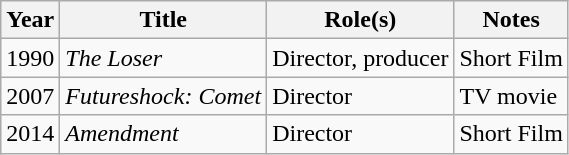<table class="wikitable">
<tr>
<th>Year</th>
<th>Title</th>
<th>Role(s)</th>
<th>Notes</th>
</tr>
<tr>
<td>1990</td>
<td><em>The Loser</em></td>
<td>Director, producer</td>
<td>Short Film</td>
</tr>
<tr>
<td>2007</td>
<td><em>Futureshock: Comet</em></td>
<td>Director</td>
<td>TV movie</td>
</tr>
<tr>
<td>2014</td>
<td><em>Amendment</em></td>
<td>Director</td>
<td>Short Film</td>
</tr>
</table>
